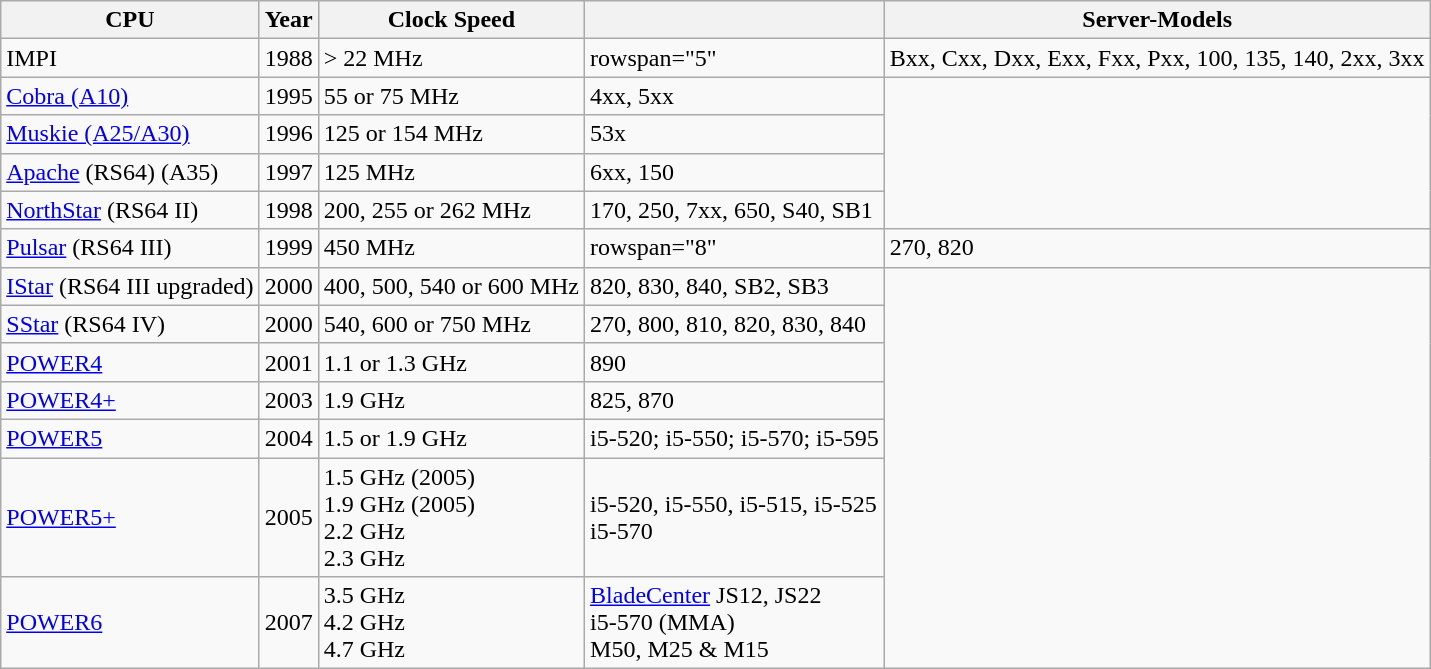<table class="wikitable">
<tr>
<th>CPU</th>
<th>Year</th>
<th>Clock Speed</th>
<th></th>
<th>Server-Models</th>
</tr>
<tr>
<td>IMPI</td>
<td>1988</td>
<td>> 22 MHz</td>
<td>rowspan="5" </td>
<td>Bxx, Cxx, Dxx, Exx, Fxx, Pxx, 100, 135, 140, 2xx, 3xx</td>
</tr>
<tr>
<td><a href='#'>Cobra (A10)</a></td>
<td>1995</td>
<td>55 or 75 MHz</td>
<td>4xx, 5xx</td>
</tr>
<tr>
<td><a href='#'>Muskie (A25/A30)</a></td>
<td>1996</td>
<td>125 or 154 MHz</td>
<td>53x</td>
</tr>
<tr>
<td><a href='#'>Apache</a> (RS64) (A35)</td>
<td>1997</td>
<td>125 MHz</td>
<td>6xx, 150</td>
</tr>
<tr>
<td><a href='#'>NorthStar</a> (RS64 II)</td>
<td>1998</td>
<td>200, 255 or 262 MHz</td>
<td>170, 250, 7xx, 650, S40, SB1</td>
</tr>
<tr>
<td><a href='#'>Pulsar</a> (RS64 III)</td>
<td>1999</td>
<td>450 MHz</td>
<td>rowspan="8" </td>
<td>270, 820</td>
</tr>
<tr>
<td><a href='#'>IStar</a> (RS64 III upgraded)</td>
<td>2000</td>
<td>400, 500, 540 or 600 MHz</td>
<td>820, 830, 840, SB2, SB3</td>
</tr>
<tr>
<td><a href='#'>SStar</a> (RS64 IV)</td>
<td>2000</td>
<td>540, 600 or 750 MHz</td>
<td>270, 800, 810, 820, 830, 840</td>
</tr>
<tr>
<td><a href='#'>POWER4</a></td>
<td>2001</td>
<td>1.1 or 1.3 GHz</td>
<td>890</td>
</tr>
<tr>
<td><a href='#'>POWER4+</a></td>
<td>2003</td>
<td>1.9 GHz</td>
<td>825, 870</td>
</tr>
<tr>
<td><a href='#'>POWER5</a></td>
<td>2004</td>
<td>1.5 or 1.9 GHz</td>
<td>i5-520; i5-550; i5-570; i5-595</td>
</tr>
<tr>
<td><a href='#'>POWER5+</a></td>
<td>2005</td>
<td>1.5 GHz (2005)<br>1.9 GHz (2005)<br>2.2 GHz<br>2.3 GHz</td>
<td>i5-520, i5-550, i5-515, i5-525<br>i5-570</td>
</tr>
<tr>
<td><a href='#'>POWER6</a></td>
<td>2007</td>
<td>3.5 GHz<br>4.2 GHz<br>4.7 GHz</td>
<td><a href='#'>BladeCenter</a> JS12, JS22<br>i5-570 (MMA)<br>M50, M25 & M15</td>
</tr>
</table>
